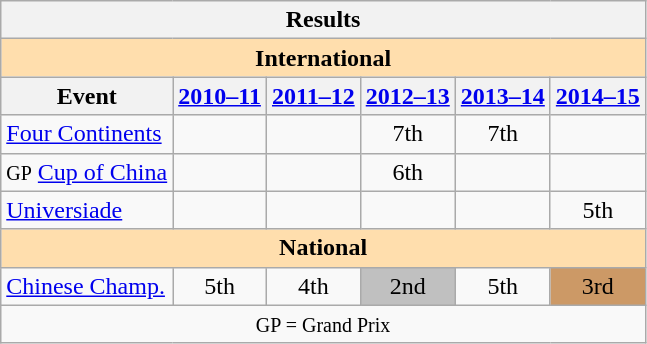<table class="wikitable" style="text-align:center">
<tr>
<th colspan=6 align=center><strong>Results</strong></th>
</tr>
<tr>
<th style="background-color: #ffdead; " colspan=6 align=center><strong>International</strong></th>
</tr>
<tr>
<th>Event</th>
<th><a href='#'>2010–11</a></th>
<th><a href='#'>2011–12</a></th>
<th><a href='#'>2012–13</a></th>
<th><a href='#'>2013–14</a></th>
<th><a href='#'>2014–15</a></th>
</tr>
<tr>
<td align=left><a href='#'>Four Continents</a></td>
<td></td>
<td></td>
<td>7th</td>
<td>7th</td>
<td></td>
</tr>
<tr>
<td align=left><small>GP</small> <a href='#'>Cup of China</a></td>
<td></td>
<td></td>
<td>6th</td>
<td></td>
<td></td>
</tr>
<tr>
<td align=left><a href='#'>Universiade</a></td>
<td></td>
<td></td>
<td></td>
<td></td>
<td>5th</td>
</tr>
<tr>
<th style="background-color: #ffdead; " colspan=6 align=center><strong>National</strong></th>
</tr>
<tr>
<td align=left><a href='#'>Chinese Champ.</a></td>
<td>5th</td>
<td>4th</td>
<td bgcolor=silver>2nd</td>
<td>5th</td>
<td bgcolor=cc9966>3rd</td>
</tr>
<tr>
<td colspan=6 align=center><small> GP = Grand Prix </small></td>
</tr>
</table>
